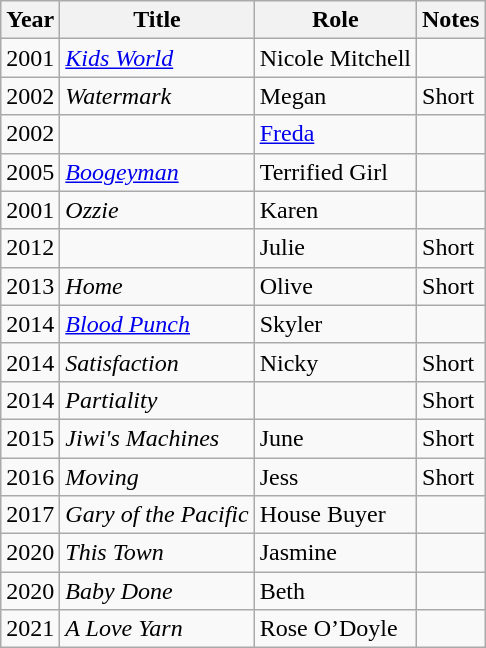<table class="wikitable sortable">
<tr>
<th>Year</th>
<th>Title</th>
<th>Role</th>
<th class="unsortable">Notes</th>
</tr>
<tr>
<td>2001</td>
<td><em><a href='#'>Kids World</a></em></td>
<td>Nicole Mitchell</td>
<td></td>
</tr>
<tr>
<td>2002</td>
<td><em>Watermark</em></td>
<td>Megan</td>
<td>Short</td>
</tr>
<tr>
<td>2002</td>
<td><em></em></td>
<td><a href='#'>Freda</a></td>
<td></td>
</tr>
<tr>
<td>2005</td>
<td><em><a href='#'>Boogeyman</a></em></td>
<td>Terrified Girl</td>
<td></td>
</tr>
<tr>
<td>2001</td>
<td><em>Ozzie</em></td>
<td>Karen</td>
<td></td>
</tr>
<tr>
<td>2012</td>
<td><em></em></td>
<td>Julie</td>
<td>Short</td>
</tr>
<tr>
<td>2013</td>
<td><em>Home</em></td>
<td>Olive</td>
<td>Short</td>
</tr>
<tr>
<td>2014</td>
<td><em><a href='#'>Blood Punch</a></em></td>
<td>Skyler</td>
<td></td>
</tr>
<tr>
<td>2014</td>
<td><em>Satisfaction</em></td>
<td>Nicky</td>
<td>Short</td>
</tr>
<tr>
<td>2014</td>
<td><em>Partiality</em></td>
<td></td>
<td>Short</td>
</tr>
<tr>
<td>2015</td>
<td><em>Jiwi's Machines</em></td>
<td>June</td>
<td>Short</td>
</tr>
<tr>
<td>2016</td>
<td><em>Moving</em></td>
<td>Jess</td>
<td>Short</td>
</tr>
<tr>
<td>2017</td>
<td><em>Gary of the Pacific</em></td>
<td>House Buyer</td>
<td></td>
</tr>
<tr>
<td>2020</td>
<td><em>This Town</em></td>
<td>Jasmine</td>
<td></td>
</tr>
<tr>
<td>2020</td>
<td><em>Baby Done</em></td>
<td>Beth</td>
<td></td>
</tr>
<tr>
<td>2021</td>
<td><em>A Love Yarn</em></td>
<td>Rose O’Doyle</td>
<td></td>
</tr>
</table>
